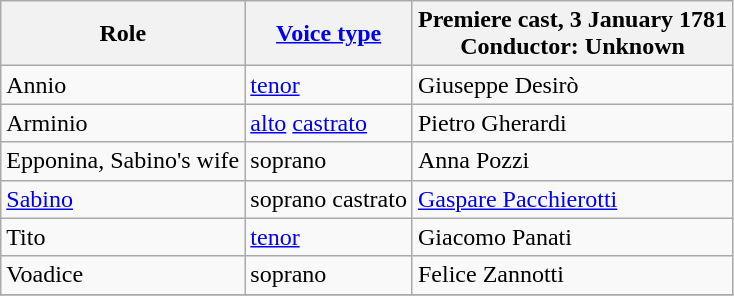<table class="wikitable">
<tr>
<th>Role</th>
<th><a href='#'>Voice type</a></th>
<th>Premiere cast, 3 January 1781<br>Conductor: Unknown</th>
</tr>
<tr>
<td>Annio</td>
<td><a href='#'>tenor</a></td>
<td>Giuseppe Desirò</td>
</tr>
<tr>
<td>Arminio</td>
<td><a href='#'>alto</a> <a href='#'>castrato</a></td>
<td>Pietro Gherardi</td>
</tr>
<tr>
<td>Epponina, Sabino's wife</td>
<td>soprano</td>
<td>Anna Pozzi</td>
</tr>
<tr>
<td><a href='#'>Sabino</a></td>
<td>soprano castrato</td>
<td><a href='#'>Gaspare Pacchierotti</a></td>
</tr>
<tr>
<td>Tito</td>
<td><a href='#'>tenor</a></td>
<td>Giacomo Panati</td>
</tr>
<tr>
<td>Voadice</td>
<td>soprano</td>
<td>Felice Zannotti</td>
</tr>
<tr>
</tr>
</table>
